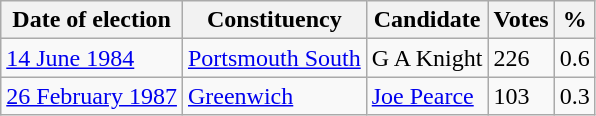<table class="wikitable sortable">
<tr>
<th>Date of election</th>
<th>Constituency</th>
<th>Candidate</th>
<th>Votes</th>
<th>%</th>
</tr>
<tr>
<td><a href='#'>14 June 1984</a></td>
<td><a href='#'>Portsmouth South</a></td>
<td>G A Knight</td>
<td>226</td>
<td>0.6</td>
</tr>
<tr>
<td><a href='#'>26 February 1987</a></td>
<td><a href='#'>Greenwich</a></td>
<td><a href='#'>Joe Pearce</a></td>
<td>103</td>
<td>0.3</td>
</tr>
</table>
